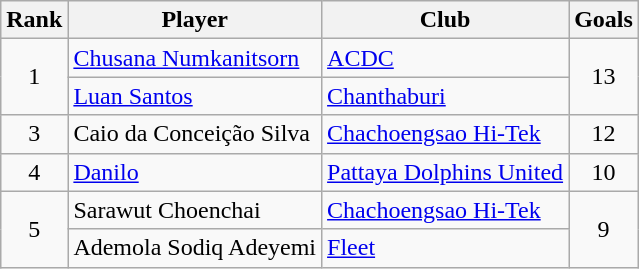<table class="wikitable" style="text-align:center">
<tr>
<th>Rank</th>
<th>Player</th>
<th>Club</th>
<th>Goals</th>
</tr>
<tr>
<td rowspan="2">1</td>
<td align="left"> <a href='#'>Chusana Numkanitsorn</a></td>
<td align="left"><a href='#'>ACDC</a></td>
<td rowspan="2">13</td>
</tr>
<tr>
<td align="left"> <a href='#'>Luan Santos</a></td>
<td align="left"><a href='#'>Chanthaburi</a></td>
</tr>
<tr>
<td>3</td>
<td align="left"> Caio da Conceição Silva</td>
<td align="left"><a href='#'>Chachoengsao Hi-Tek</a></td>
<td>12</td>
</tr>
<tr>
<td>4</td>
<td align="left"> <a href='#'>Danilo</a></td>
<td align="left"><a href='#'>Pattaya Dolphins United</a></td>
<td>10</td>
</tr>
<tr>
<td rowspan="2">5</td>
<td align="left"> Sarawut Choenchai</td>
<td align="left"><a href='#'>Chachoengsao Hi-Tek</a></td>
<td rowspan="2">9</td>
</tr>
<tr>
<td align="left"> Ademola Sodiq Adeyemi</td>
<td align="left"><a href='#'>Fleet</a></td>
</tr>
</table>
